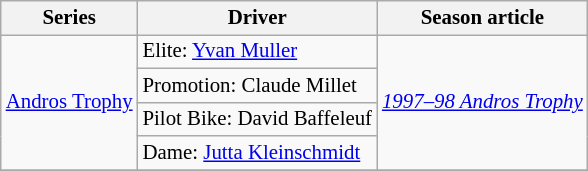<table class="wikitable" style="font-size: 87%;">
<tr>
<th>Series</th>
<th>Driver</th>
<th>Season article</th>
</tr>
<tr>
<td rowspan=4><a href='#'>Andros Trophy</a></td>
<td>Elite:  <a href='#'>Yvan Muller</a></td>
<td rowspan=4><em><a href='#'>1997–98 Andros Trophy</a></em></td>
</tr>
<tr>
<td>Promotion:  Claude Millet</td>
</tr>
<tr>
<td>Pilot Bike:  David Baffeleuf</td>
</tr>
<tr>
<td>Dame:  <a href='#'>Jutta Kleinschmidt</a></td>
</tr>
<tr>
</tr>
</table>
